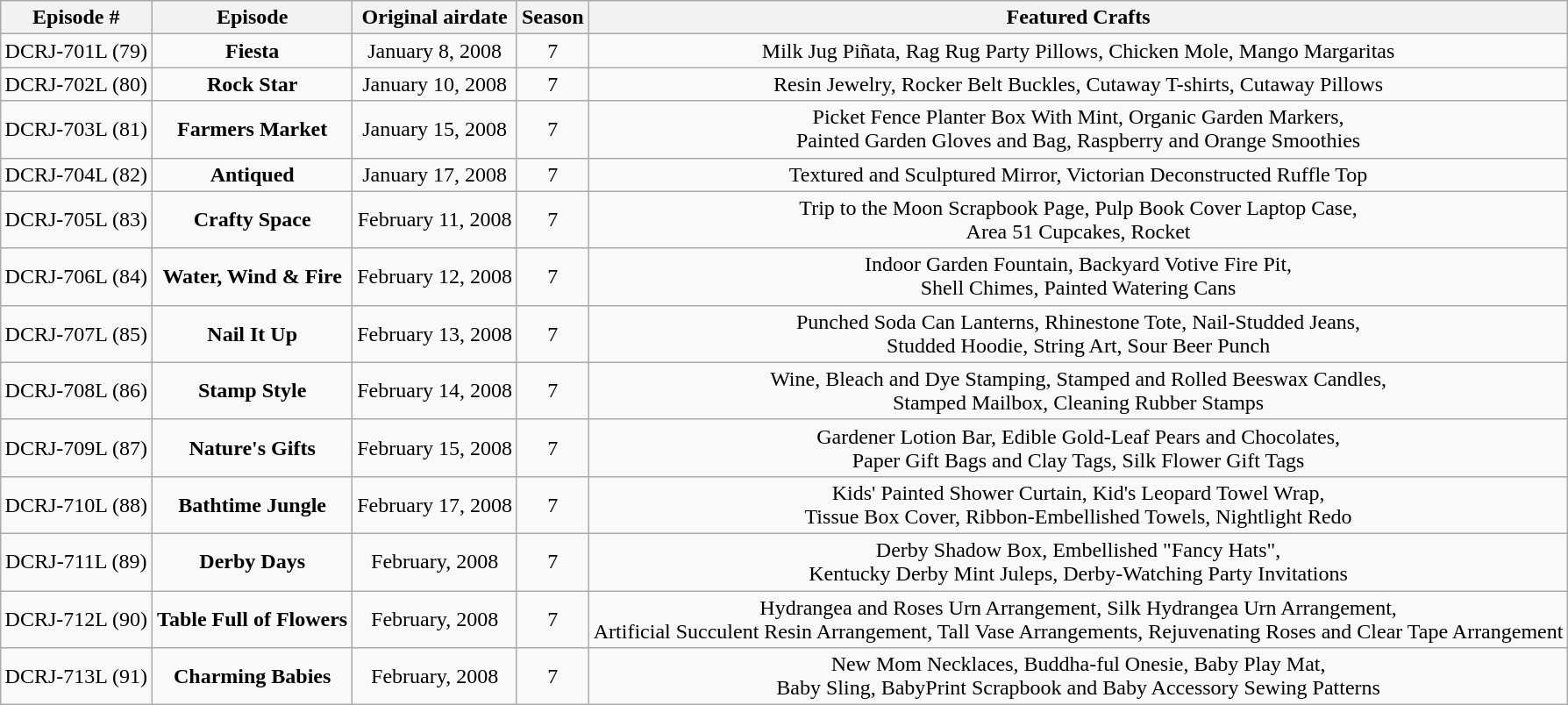<table class="wikitable" style="margin:1em auto; text-align:center;">
<tr>
<th>Episode #</th>
<th>Episode</th>
<th>Original airdate</th>
<th>Season</th>
<th>Featured Crafts</th>
</tr>
<tr>
<td>DCRJ-701L (79)</td>
<td><strong>Fiesta</strong></td>
<td>January 8, 2008</td>
<td>7</td>
<td>Milk Jug Piñata, Rag Rug Party Pillows, Chicken Mole, Mango Margaritas</td>
</tr>
<tr>
<td>DCRJ-702L (80)</td>
<td><strong>Rock Star</strong></td>
<td>January 10, 2008</td>
<td>7</td>
<td>Resin Jewelry, Rocker Belt Buckles, Cutaway T-shirts, Cutaway Pillows</td>
</tr>
<tr>
<td>DCRJ-703L (81)</td>
<td><strong>Farmers Market</strong></td>
<td>January 15, 2008</td>
<td>7</td>
<td>Picket Fence Planter Box With Mint, Organic Garden Markers,<br>Painted Garden Gloves and Bag, Raspberry and Orange Smoothies</td>
</tr>
<tr>
<td>DCRJ-704L (82)</td>
<td><strong>Antiqued</strong></td>
<td>January 17, 2008</td>
<td>7</td>
<td>Textured and Sculptured Mirror, Victorian Deconstructed Ruffle Top</td>
</tr>
<tr>
<td>DCRJ-705L (83)</td>
<td><strong>Crafty Space</strong></td>
<td>February 11, 2008</td>
<td>7</td>
<td>Trip to the Moon Scrapbook Page, Pulp Book Cover Laptop Case,<br>Area 51 Cupcakes, Rocket</td>
</tr>
<tr>
<td>DCRJ-706L (84)</td>
<td><strong>Water, Wind & Fire</strong></td>
<td>February 12, 2008</td>
<td>7</td>
<td>Indoor Garden Fountain, Backyard Votive Fire Pit,<br>Shell Chimes, Painted Watering Cans</td>
</tr>
<tr>
<td>DCRJ-707L (85)</td>
<td><strong>Nail It Up</strong></td>
<td>February 13, 2008</td>
<td>7</td>
<td>Punched Soda Can Lanterns, Rhinestone Tote, Nail-Studded Jeans,<br>Studded Hoodie, String Art, Sour Beer Punch</td>
</tr>
<tr>
<td>DCRJ-708L (86)</td>
<td><strong>Stamp Style</strong></td>
<td>February 14, 2008</td>
<td>7</td>
<td>Wine, Bleach and Dye Stamping, Stamped and Rolled Beeswax Candles,<br>Stamped Mailbox, Cleaning Rubber Stamps</td>
</tr>
<tr>
<td>DCRJ-709L (87)</td>
<td><strong>Nature's Gifts</strong></td>
<td>February 15, 2008</td>
<td>7</td>
<td>Gardener Lotion Bar, Edible Gold-Leaf Pears and Chocolates,<br>Paper Gift Bags and Clay Tags, Silk Flower Gift Tags</td>
</tr>
<tr>
<td>DCRJ-710L (88)</td>
<td><strong>Bathtime Jungle</strong></td>
<td>February 17, 2008</td>
<td>7</td>
<td>Kids' Painted Shower Curtain, Kid's Leopard Towel Wrap,<br>Tissue Box Cover, Ribbon-Embellished Towels, Nightlight Redo</td>
</tr>
<tr>
<td>DCRJ-711L (89)</td>
<td><strong>Derby Days</strong></td>
<td>February, 2008</td>
<td>7</td>
<td>Derby Shadow Box, Embellished "Fancy Hats",<br>Kentucky Derby Mint Juleps, Derby-Watching Party Invitations</td>
</tr>
<tr>
<td>DCRJ-712L (90)</td>
<td><strong>Table Full of Flowers</strong></td>
<td>February, 2008</td>
<td>7</td>
<td>Hydrangea and Roses Urn Arrangement, Silk Hydrangea Urn Arrangement,<br>Artificial Succulent Resin Arrangement, Tall Vase Arrangements, Rejuvenating Roses and Clear Tape Arrangement</td>
</tr>
<tr>
<td>DCRJ-713L (91)</td>
<td><strong>Charming Babies</strong></td>
<td>February, 2008</td>
<td>7</td>
<td>New Mom Necklaces, Buddha-ful Onesie, Baby Play Mat,<br>Baby Sling, BabyPrint Scrapbook and Baby Accessory Sewing Patterns</td>
</tr>
</table>
